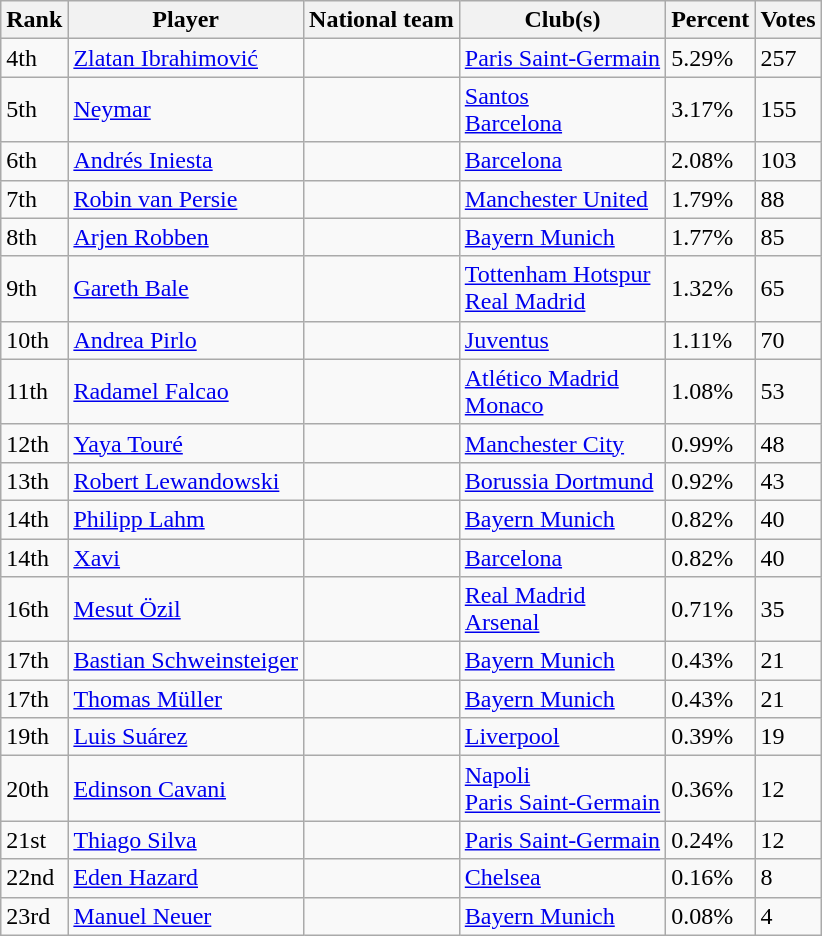<table class="wikitable">
<tr>
<th>Rank</th>
<th>Player</th>
<th>National team</th>
<th>Club(s)</th>
<th>Percent</th>
<th>Votes</th>
</tr>
<tr>
<td>4th</td>
<td><a href='#'>Zlatan Ibrahimović</a></td>
<td></td>
<td> <a href='#'>Paris Saint-Germain</a></td>
<td>5.29%</td>
<td>257</td>
</tr>
<tr>
<td>5th</td>
<td><a href='#'>Neymar</a></td>
<td></td>
<td> <a href='#'>Santos</a><br> <a href='#'>Barcelona</a></td>
<td>3.17%</td>
<td>155</td>
</tr>
<tr>
<td>6th</td>
<td><a href='#'>Andrés Iniesta</a></td>
<td></td>
<td> <a href='#'>Barcelona</a></td>
<td>2.08%</td>
<td>103</td>
</tr>
<tr>
<td>7th</td>
<td><a href='#'>Robin van Persie</a></td>
<td></td>
<td> <a href='#'>Manchester United</a></td>
<td>1.79%</td>
<td>88</td>
</tr>
<tr>
<td>8th</td>
<td><a href='#'>Arjen Robben</a></td>
<td></td>
<td> <a href='#'>Bayern Munich</a></td>
<td>1.77%</td>
<td>85</td>
</tr>
<tr>
<td>9th</td>
<td><a href='#'>Gareth Bale</a></td>
<td></td>
<td> <a href='#'>Tottenham Hotspur</a><br> <a href='#'>Real Madrid</a></td>
<td>1.32%</td>
<td>65</td>
</tr>
<tr>
<td>10th</td>
<td><a href='#'>Andrea Pirlo</a></td>
<td></td>
<td> <a href='#'>Juventus</a></td>
<td>1.11%</td>
<td>70</td>
</tr>
<tr>
<td>11th</td>
<td><a href='#'>Radamel Falcao</a></td>
<td></td>
<td> <a href='#'>Atlético Madrid</a><br> <a href='#'>Monaco</a></td>
<td>1.08%</td>
<td>53</td>
</tr>
<tr>
<td>12th</td>
<td><a href='#'>Yaya Touré</a></td>
<td></td>
<td> <a href='#'>Manchester City</a></td>
<td>0.99%</td>
<td>48</td>
</tr>
<tr>
<td>13th</td>
<td><a href='#'>Robert Lewandowski</a></td>
<td></td>
<td> <a href='#'>Borussia Dortmund</a></td>
<td>0.92%</td>
<td>43</td>
</tr>
<tr>
<td>14th</td>
<td><a href='#'>Philipp Lahm</a></td>
<td></td>
<td> <a href='#'>Bayern Munich</a></td>
<td>0.82%</td>
<td>40</td>
</tr>
<tr>
<td>14th</td>
<td><a href='#'>Xavi</a></td>
<td></td>
<td> <a href='#'>Barcelona</a></td>
<td>0.82%</td>
<td>40</td>
</tr>
<tr>
<td>16th</td>
<td><a href='#'>Mesut Özil</a></td>
<td></td>
<td> <a href='#'>Real Madrid</a><br> <a href='#'>Arsenal</a></td>
<td>0.71%</td>
<td>35</td>
</tr>
<tr>
<td>17th</td>
<td><a href='#'>Bastian Schweinsteiger</a></td>
<td></td>
<td> <a href='#'>Bayern Munich</a></td>
<td>0.43%</td>
<td>21</td>
</tr>
<tr>
<td>17th</td>
<td><a href='#'>Thomas Müller</a></td>
<td></td>
<td> <a href='#'>Bayern Munich</a></td>
<td>0.43%</td>
<td>21</td>
</tr>
<tr>
<td>19th</td>
<td><a href='#'>Luis Suárez</a></td>
<td></td>
<td> <a href='#'>Liverpool</a></td>
<td>0.39%</td>
<td>19</td>
</tr>
<tr>
<td>20th</td>
<td><a href='#'>Edinson Cavani</a></td>
<td></td>
<td> <a href='#'>Napoli</a><br> <a href='#'>Paris Saint-Germain</a></td>
<td>0.36%</td>
<td>12</td>
</tr>
<tr>
<td>21st</td>
<td><a href='#'>Thiago Silva</a></td>
<td></td>
<td> <a href='#'>Paris Saint-Germain</a></td>
<td>0.24%</td>
<td>12</td>
</tr>
<tr>
<td>22nd</td>
<td><a href='#'>Eden Hazard</a></td>
<td></td>
<td> <a href='#'>Chelsea</a></td>
<td>0.16%</td>
<td>8</td>
</tr>
<tr>
<td>23rd</td>
<td><a href='#'>Manuel Neuer</a></td>
<td></td>
<td> <a href='#'>Bayern Munich</a></td>
<td>0.08%</td>
<td>4</td>
</tr>
</table>
